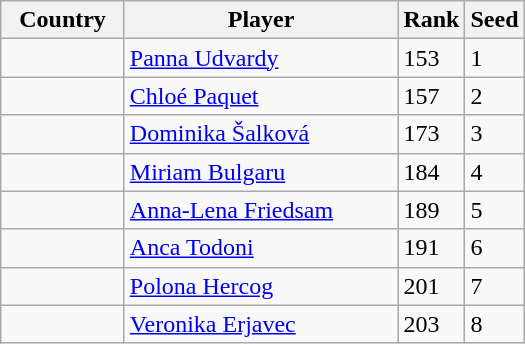<table class="wikitable">
<tr>
<th width="75">Country</th>
<th width="175">Player</th>
<th>Rank</th>
<th>Seed</th>
</tr>
<tr>
<td></td>
<td><a href='#'>Panna Udvardy</a></td>
<td>153</td>
<td>1</td>
</tr>
<tr>
<td></td>
<td><a href='#'>Chloé Paquet</a></td>
<td>157</td>
<td>2</td>
</tr>
<tr>
<td></td>
<td><a href='#'>Dominika Šalková</a></td>
<td>173</td>
<td>3</td>
</tr>
<tr>
<td></td>
<td><a href='#'>Miriam Bulgaru</a></td>
<td>184</td>
<td>4</td>
</tr>
<tr>
<td></td>
<td><a href='#'>Anna-Lena Friedsam</a></td>
<td>189</td>
<td>5</td>
</tr>
<tr>
<td></td>
<td><a href='#'>Anca Todoni</a></td>
<td>191</td>
<td>6</td>
</tr>
<tr>
<td></td>
<td><a href='#'>Polona Hercog</a></td>
<td>201</td>
<td>7</td>
</tr>
<tr>
<td></td>
<td><a href='#'>Veronika Erjavec</a></td>
<td>203</td>
<td>8</td>
</tr>
</table>
